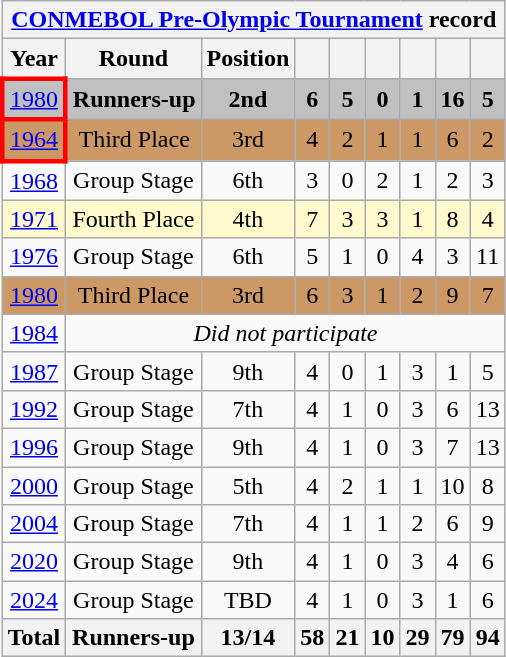<table class="wikitable" style="text-align: center;">
<tr>
<th colspan="9"><a href='#'>CONMEBOL Pre-Olympic Tournament</a> record</th>
</tr>
<tr>
<th>Year</th>
<th>Round</th>
<th>Position</th>
<th></th>
<th></th>
<th></th>
<th></th>
<th></th>
<th></th>
</tr>
<tr style="background:silver">
<td style="border:3px solid red"> <a href='#'>1980</a></td>
<td><strong>Runners-up</strong></td>
<td><strong>2nd</strong></td>
<td><strong>6</strong></td>
<td><strong>5</strong></td>
<td><strong>0</strong></td>
<td><strong>1</strong></td>
<td><strong>16</strong></td>
<td><strong>5</strong></td>
</tr>
<tr style="background:#c96">
<td style="border:3px solid red"> <a href='#'>1964</a></td>
<td>Third Place</td>
<td>3rd</td>
<td>4</td>
<td>2</td>
<td>1</td>
<td>1</td>
<td>6</td>
<td>2</td>
</tr>
<tr>
<td> <a href='#'>1968</a></td>
<td>Group Stage</td>
<td>6th</td>
<td>3</td>
<td>0</td>
<td>2</td>
<td>1</td>
<td>2</td>
<td>3</td>
</tr>
<tr style="background:#fffacd">
<td> <a href='#'>1971</a></td>
<td>Fourth Place</td>
<td>4th</td>
<td>7</td>
<td>3</td>
<td>3</td>
<td>1</td>
<td>8</td>
<td>4</td>
</tr>
<tr>
<td> <a href='#'>1976</a></td>
<td>Group Stage</td>
<td>6th</td>
<td>5</td>
<td>1</td>
<td>0</td>
<td>4</td>
<td>3</td>
<td>11</td>
</tr>
<tr style="background:#c96">
<td> <a href='#'>1980</a></td>
<td>Third Place</td>
<td>3rd</td>
<td>6</td>
<td>3</td>
<td>1</td>
<td>2</td>
<td>9</td>
<td>7</td>
</tr>
<tr>
<td> <a href='#'>1984</a></td>
<td colspan="8"><em>Did not participate</em></td>
</tr>
<tr>
<td> <a href='#'>1987</a></td>
<td>Group Stage</td>
<td>9th</td>
<td>4</td>
<td>0</td>
<td>1</td>
<td>3</td>
<td>1</td>
<td>5</td>
</tr>
<tr>
<td> <a href='#'>1992</a></td>
<td>Group Stage</td>
<td>7th</td>
<td>4</td>
<td>1</td>
<td>0</td>
<td>3</td>
<td>6</td>
<td>13</td>
</tr>
<tr>
<td> <a href='#'>1996</a></td>
<td>Group Stage</td>
<td>9th</td>
<td>4</td>
<td>1</td>
<td>0</td>
<td>3</td>
<td>7</td>
<td>13</td>
</tr>
<tr>
<td> <a href='#'>2000</a></td>
<td>Group Stage</td>
<td>5th</td>
<td>4</td>
<td>2</td>
<td>1</td>
<td>1</td>
<td>10</td>
<td>8</td>
</tr>
<tr>
<td> <a href='#'>2004</a></td>
<td>Group Stage</td>
<td>7th</td>
<td>4</td>
<td>1</td>
<td>1</td>
<td>2</td>
<td>6</td>
<td>9</td>
</tr>
<tr>
<td> <a href='#'>2020</a></td>
<td>Group Stage</td>
<td>9th</td>
<td>4</td>
<td>1</td>
<td>0</td>
<td>3</td>
<td>4</td>
<td>6</td>
</tr>
<tr>
<td> <a href='#'>2024</a></td>
<td>Group Stage</td>
<td>TBD</td>
<td>4</td>
<td>1</td>
<td>0</td>
<td>3</td>
<td>1</td>
<td>6</td>
</tr>
<tr>
<th>Total</th>
<th>Runners-up</th>
<th>13/14</th>
<th>58</th>
<th>21</th>
<th>10</th>
<th>29</th>
<th>79</th>
<th>94</th>
</tr>
</table>
